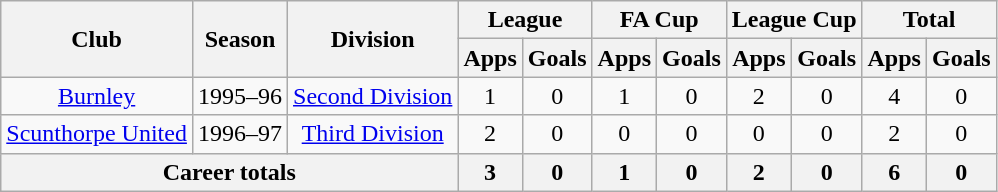<table class="wikitable" style="text-align:center">
<tr>
<th rowspan=2>Club</th>
<th rowspan=2>Season</th>
<th rowspan=2>Division</th>
<th colspan=2>League</th>
<th colspan=2>FA Cup</th>
<th colspan=2>League Cup</th>
<th colspan=2>Total</th>
</tr>
<tr>
<th>Apps</th>
<th>Goals</th>
<th>Apps</th>
<th>Goals</th>
<th>Apps</th>
<th>Goals</th>
<th>Apps</th>
<th>Goals</th>
</tr>
<tr>
<td><a href='#'>Burnley</a></td>
<td>1995–96</td>
<td><a href='#'>Second Division</a></td>
<td>1</td>
<td>0</td>
<td>1</td>
<td>0</td>
<td>2</td>
<td>0</td>
<td>4</td>
<td>0</td>
</tr>
<tr>
<td><a href='#'>Scunthorpe United</a></td>
<td>1996–97</td>
<td><a href='#'>Third Division</a></td>
<td>2</td>
<td>0</td>
<td>0</td>
<td>0</td>
<td>0</td>
<td>0</td>
<td>2</td>
<td>0</td>
</tr>
<tr>
<th colspan=3>Career totals</th>
<th>3</th>
<th>0</th>
<th>1</th>
<th>0</th>
<th>2</th>
<th>0</th>
<th>6</th>
<th>0</th>
</tr>
</table>
